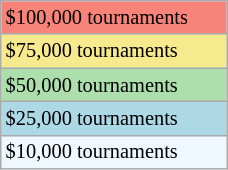<table class="wikitable" style="font-size:85%;" width=12%>
<tr style="background:#f88379;">
<td>$100,000 tournaments</td>
</tr>
<tr style="background:#f7e98e;">
<td>$75,000 tournaments</td>
</tr>
<tr style="background:#addfad;">
<td>$50,000 tournaments</td>
</tr>
<tr style="background:lightblue;">
<td>$25,000 tournaments</td>
</tr>
<tr style="background:#f0f8ff;">
<td>$10,000 tournaments</td>
</tr>
</table>
